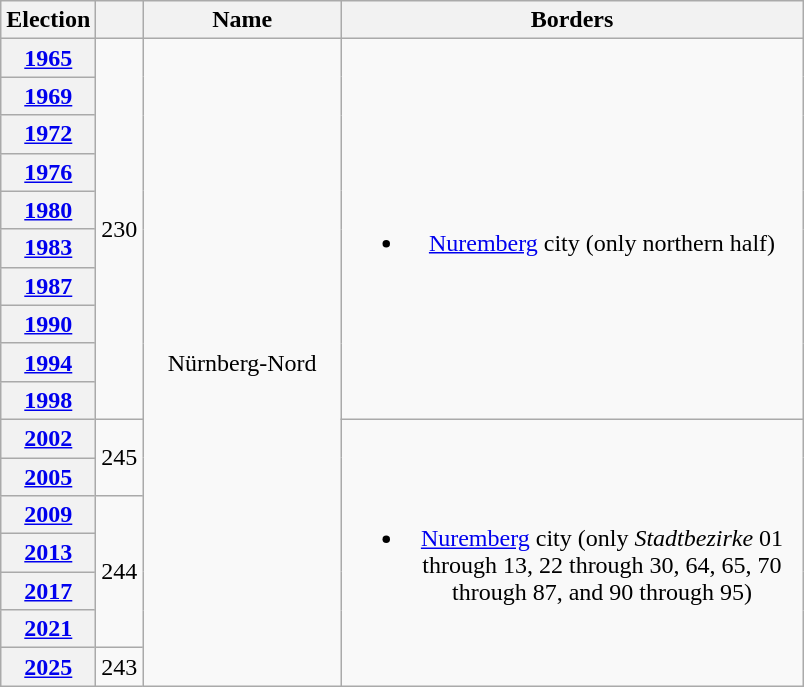<table class=wikitable style="text-align:center">
<tr>
<th>Election</th>
<th></th>
<th width=125px>Name</th>
<th width=300px>Borders</th>
</tr>
<tr>
<th><a href='#'>1965</a></th>
<td rowspan=10>230</td>
<td rowspan=17>Nürnberg-Nord</td>
<td rowspan=10><br><ul><li><a href='#'>Nuremberg</a> city (only northern half)</li></ul></td>
</tr>
<tr>
<th><a href='#'>1969</a></th>
</tr>
<tr>
<th><a href='#'>1972</a></th>
</tr>
<tr>
<th><a href='#'>1976</a></th>
</tr>
<tr>
<th><a href='#'>1980</a></th>
</tr>
<tr>
<th><a href='#'>1983</a></th>
</tr>
<tr>
<th><a href='#'>1987</a></th>
</tr>
<tr>
<th><a href='#'>1990</a></th>
</tr>
<tr>
<th><a href='#'>1994</a></th>
</tr>
<tr>
<th><a href='#'>1998</a></th>
</tr>
<tr>
<th><a href='#'>2002</a></th>
<td rowspan=2>245</td>
<td rowspan=7><br><ul><li><a href='#'>Nuremberg</a> city (only <em>Stadtbezirke</em> 01 through 13, 22 through 30, 64, 65, 70 through 87, and 90 through 95)</li></ul></td>
</tr>
<tr>
<th><a href='#'>2005</a></th>
</tr>
<tr>
<th><a href='#'>2009</a></th>
<td rowspan=4>244</td>
</tr>
<tr>
<th><a href='#'>2013</a></th>
</tr>
<tr>
<th><a href='#'>2017</a></th>
</tr>
<tr>
<th><a href='#'>2021</a></th>
</tr>
<tr>
<th><a href='#'>2025</a></th>
<td>243</td>
</tr>
</table>
